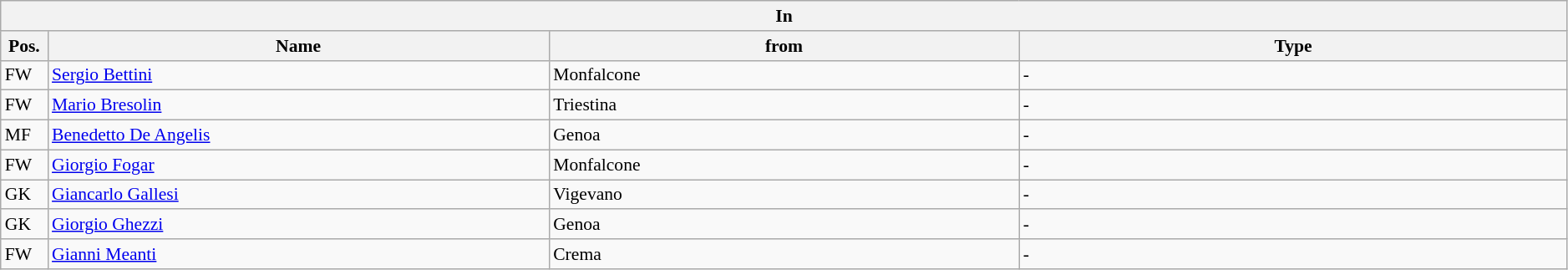<table class="wikitable" style="font-size:90%;width:99%;">
<tr>
<th colspan="4">In</th>
</tr>
<tr>
<th width=3%>Pos.</th>
<th width=32%>Name</th>
<th width=30%>from</th>
<th width=35%>Type</th>
</tr>
<tr>
<td>FW</td>
<td><a href='#'>Sergio Bettini</a></td>
<td>Monfalcone</td>
<td>-</td>
</tr>
<tr>
<td>FW</td>
<td><a href='#'>Mario Bresolin</a></td>
<td>Triestina</td>
<td>-</td>
</tr>
<tr>
<td>MF</td>
<td><a href='#'>Benedetto De Angelis</a></td>
<td>Genoa</td>
<td>-</td>
</tr>
<tr>
<td>FW</td>
<td><a href='#'>Giorgio Fogar</a></td>
<td>Monfalcone</td>
<td>-</td>
</tr>
<tr>
<td>GK</td>
<td><a href='#'>Giancarlo Gallesi</a></td>
<td>Vigevano</td>
<td>-</td>
</tr>
<tr>
<td>GK</td>
<td><a href='#'>Giorgio Ghezzi</a></td>
<td>Genoa</td>
<td>-</td>
</tr>
<tr>
<td>FW</td>
<td><a href='#'>Gianni Meanti</a></td>
<td>Crema</td>
<td>-</td>
</tr>
</table>
